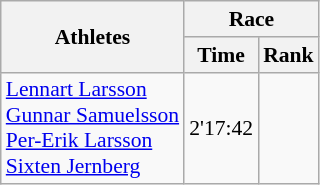<table class="wikitable" border="1" style="font-size:90%">
<tr>
<th rowspan=2>Athletes</th>
<th colspan=2>Race</th>
</tr>
<tr>
<th>Time</th>
<th>Rank</th>
</tr>
<tr>
<td><a href='#'>Lennart Larsson</a><br><a href='#'>Gunnar Samuelsson</a><br><a href='#'>Per-Erik Larsson</a><br><a href='#'>Sixten Jernberg</a></td>
<td align=center>2'17:42</td>
<td align=center></td>
</tr>
</table>
